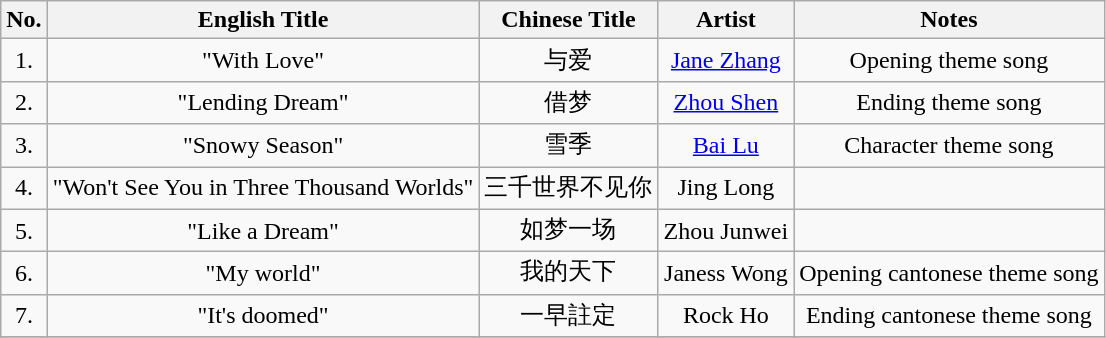<table class="wikitable" style="text-align:center">
<tr>
<th>No.</th>
<th>English Title</th>
<th>Chinese Title</th>
<th>Artist</th>
<th>Notes</th>
</tr>
<tr>
<td>1.</td>
<td>"With Love"</td>
<td>与爱</td>
<td><a href='#'>Jane Zhang</a></td>
<td>Opening theme song</td>
</tr>
<tr>
<td>2.</td>
<td>"Lending Dream"</td>
<td>借梦</td>
<td><a href='#'>Zhou Shen</a></td>
<td>Ending theme song</td>
</tr>
<tr>
<td>3.</td>
<td>"Snowy Season"</td>
<td>雪季</td>
<td><a href='#'>Bai Lu</a></td>
<td>Character theme song</td>
</tr>
<tr>
<td>4.</td>
<td>"Won't See You in Three Thousand Worlds"</td>
<td>三千世界不见你</td>
<td>Jing Long</td>
<td></td>
</tr>
<tr>
<td>5.</td>
<td>"Like a Dream"</td>
<td>如梦一场</td>
<td>Zhou Junwei</td>
<td></td>
</tr>
<tr>
<td>6.</td>
<td>"My world"</td>
<td>我的天下</td>
<td>Janess Wong</td>
<td>Opening cantonese theme song</td>
</tr>
<tr>
<td>7.</td>
<td>"It's doomed"</td>
<td>一早註定</td>
<td>Rock Ho</td>
<td>Ending cantonese theme song</td>
</tr>
<tr>
</tr>
</table>
